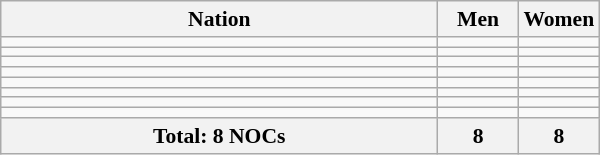<table class="wikitable sortable" width=400 style="text-align:center; font-size:90%">
<tr>
<th>Nation</th>
<th width="47">Men</th>
<th width="47">Women</th>
</tr>
<tr>
<td style="text-align:left;"></td>
<td></td>
<td></td>
</tr>
<tr>
<td style="text-align:left;"></td>
<td></td>
<td></td>
</tr>
<tr>
<td style="text-align:left;"></td>
<td></td>
<td></td>
</tr>
<tr>
<td style="text-align:left;"></td>
<td></td>
<td></td>
</tr>
<tr>
<td style="text-align:left;"></td>
<td></td>
<td></td>
</tr>
<tr>
<td style="text-align:left;"></td>
<td></td>
<td></td>
</tr>
<tr>
<td style="text-align:left;"></td>
<td></td>
<td></td>
</tr>
<tr>
<td style="text-align:left;"></td>
<td></td>
<td></td>
</tr>
<tr>
<th>Total: 8 NOCs</th>
<th>8</th>
<th>8</th>
</tr>
</table>
